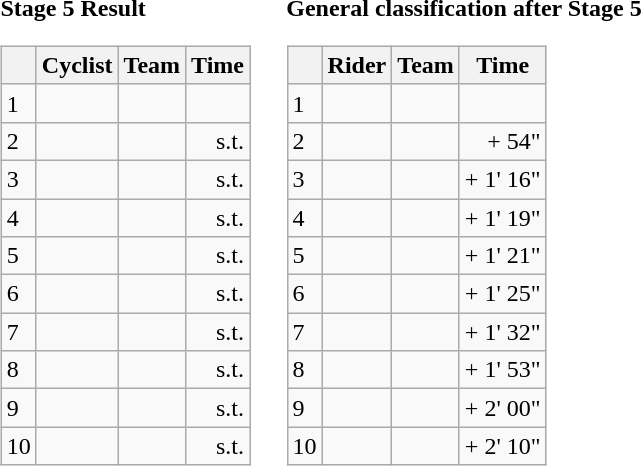<table>
<tr>
<td><strong>Stage 5 Result</strong><br><table class="wikitable">
<tr>
<th></th>
<th>Cyclist</th>
<th>Team</th>
<th>Time</th>
</tr>
<tr>
<td>1</td>
<td></td>
<td></td>
<td align="right"></td>
</tr>
<tr>
<td>2</td>
<td></td>
<td></td>
<td align="right">s.t.</td>
</tr>
<tr>
<td>3</td>
<td> </td>
<td></td>
<td align="right">s.t.</td>
</tr>
<tr>
<td>4</td>
<td></td>
<td></td>
<td align="right">s.t.</td>
</tr>
<tr>
<td>5</td>
<td></td>
<td></td>
<td align="right">s.t.</td>
</tr>
<tr>
<td>6</td>
<td></td>
<td></td>
<td align="right">s.t.</td>
</tr>
<tr>
<td>7</td>
<td></td>
<td></td>
<td align="right">s.t.</td>
</tr>
<tr>
<td>8</td>
<td></td>
<td></td>
<td align="right">s.t.</td>
</tr>
<tr>
<td>9</td>
<td></td>
<td></td>
<td align="right">s.t.</td>
</tr>
<tr>
<td>10</td>
<td></td>
<td></td>
<td align="right">s.t.</td>
</tr>
</table>
</td>
<td></td>
<td><strong>General classification after Stage 5</strong><br><table class="wikitable">
<tr>
<th></th>
<th>Rider</th>
<th>Team</th>
<th>Time</th>
</tr>
<tr>
<td>1</td>
<td> </td>
<td></td>
<td align="right"></td>
</tr>
<tr>
<td>2</td>
<td></td>
<td></td>
<td align="right">+ 54"</td>
</tr>
<tr>
<td>3</td>
<td></td>
<td></td>
<td align="right">+ 1' 16"</td>
</tr>
<tr>
<td>4</td>
<td> </td>
<td></td>
<td align="right">+ 1' 19"</td>
</tr>
<tr>
<td>5</td>
<td></td>
<td></td>
<td align="right">+ 1' 21"</td>
</tr>
<tr>
<td>6</td>
<td></td>
<td></td>
<td align="right">+ 1' 25"</td>
</tr>
<tr>
<td>7</td>
<td></td>
<td></td>
<td align="right">+ 1' 32"</td>
</tr>
<tr>
<td>8</td>
<td></td>
<td></td>
<td align="right">+ 1' 53"</td>
</tr>
<tr>
<td>9</td>
<td></td>
<td></td>
<td align="right">+ 2' 00"</td>
</tr>
<tr>
<td>10</td>
<td></td>
<td></td>
<td align="right">+ 2' 10"</td>
</tr>
</table>
</td>
</tr>
</table>
